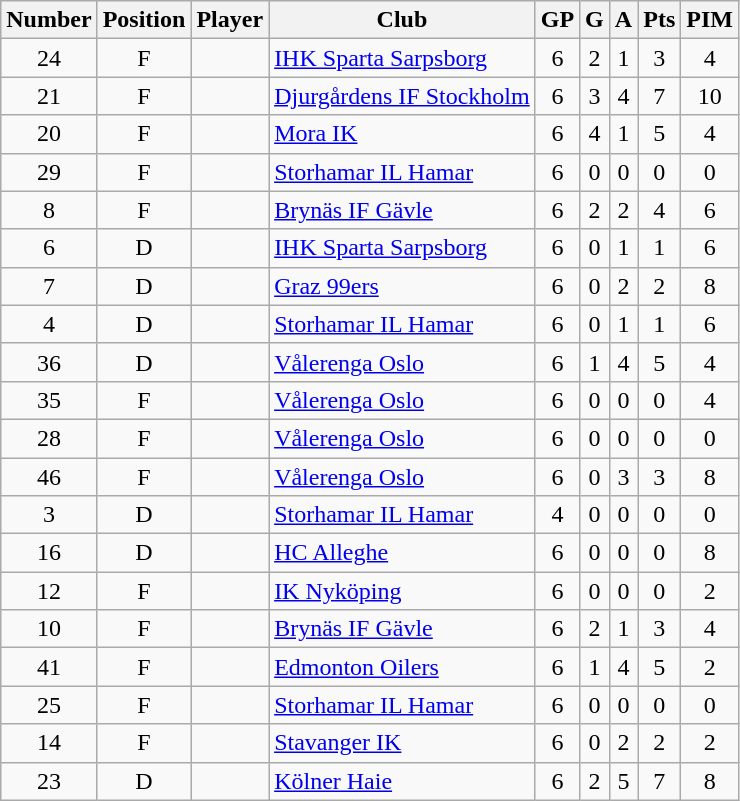<table class="wikitable sortable" style="text-align:center; padding:4px; border-spacing=0;">
<tr>
<th>Number</th>
<th>Position</th>
<th>Player</th>
<th>Club</th>
<th>GP</th>
<th>G</th>
<th>A</th>
<th>Pts</th>
<th>PIM</th>
</tr>
<tr>
<td>24</td>
<td>F</td>
<td align=left></td>
<td align=left><a href='#'>IHK Sparta Sarpsborg</a></td>
<td>6</td>
<td>2</td>
<td>1</td>
<td>3</td>
<td>4</td>
</tr>
<tr>
<td>21</td>
<td>F</td>
<td align=left></td>
<td align=left><a href='#'>Djurgårdens IF Stockholm</a></td>
<td>6</td>
<td>3</td>
<td>4</td>
<td>7</td>
<td>10</td>
</tr>
<tr>
<td>20</td>
<td>F</td>
<td align=left></td>
<td align=left><a href='#'>Mora IK</a></td>
<td>6</td>
<td>4</td>
<td>1</td>
<td>5</td>
<td>4</td>
</tr>
<tr>
<td>29</td>
<td>F</td>
<td align=left></td>
<td align=left><a href='#'>Storhamar IL Hamar</a></td>
<td>6</td>
<td>0</td>
<td>0</td>
<td>0</td>
<td>0</td>
</tr>
<tr>
<td>8</td>
<td>F</td>
<td align=left></td>
<td align=left><a href='#'>Brynäs IF Gävle</a></td>
<td>6</td>
<td>2</td>
<td>2</td>
<td>4</td>
<td>6</td>
</tr>
<tr>
<td>6</td>
<td>D</td>
<td align=left></td>
<td align=left><a href='#'>IHK Sparta Sarpsborg</a></td>
<td>6</td>
<td>0</td>
<td>1</td>
<td>1</td>
<td>6</td>
</tr>
<tr>
<td>7</td>
<td>D</td>
<td align=left></td>
<td align=left><a href='#'>Graz 99ers</a></td>
<td>6</td>
<td>0</td>
<td>2</td>
<td>2</td>
<td>8</td>
</tr>
<tr>
<td>4</td>
<td>D</td>
<td align=left></td>
<td align=left><a href='#'>Storhamar IL Hamar</a></td>
<td>6</td>
<td>0</td>
<td>1</td>
<td>1</td>
<td>6</td>
</tr>
<tr>
<td>36</td>
<td>D</td>
<td align=left></td>
<td align=left><a href='#'>Vålerenga Oslo</a></td>
<td>6</td>
<td>1</td>
<td>4</td>
<td>5</td>
<td>4</td>
</tr>
<tr>
<td>35</td>
<td>F</td>
<td align=left></td>
<td align=left><a href='#'>Vålerenga Oslo</a></td>
<td>6</td>
<td>0</td>
<td>0</td>
<td>0</td>
<td>4</td>
</tr>
<tr>
<td>28</td>
<td>F</td>
<td align=left></td>
<td align=left><a href='#'>Vålerenga Oslo</a></td>
<td>6</td>
<td>0</td>
<td>0</td>
<td>0</td>
<td>0</td>
</tr>
<tr>
<td>46</td>
<td>F</td>
<td align=left></td>
<td align=left><a href='#'>Vålerenga Oslo</a></td>
<td>6</td>
<td>0</td>
<td>3</td>
<td>3</td>
<td>8</td>
</tr>
<tr>
<td>3</td>
<td>D</td>
<td align=left></td>
<td align=left><a href='#'>Storhamar IL Hamar</a></td>
<td>4</td>
<td>0</td>
<td>0</td>
<td>0</td>
<td>0</td>
</tr>
<tr>
<td>16</td>
<td>D</td>
<td align=left></td>
<td align=left><a href='#'>HC Alleghe</a></td>
<td>6</td>
<td>0</td>
<td>0</td>
<td>0</td>
<td>8</td>
</tr>
<tr>
<td>12</td>
<td>F</td>
<td align=left></td>
<td align=left><a href='#'>IK Nyköping</a></td>
<td>6</td>
<td>0</td>
<td>0</td>
<td>0</td>
<td>2</td>
</tr>
<tr>
<td>10</td>
<td>F</td>
<td align=left></td>
<td align=left><a href='#'>Brynäs IF Gävle</a></td>
<td>6</td>
<td>2</td>
<td>1</td>
<td>3</td>
<td>4</td>
</tr>
<tr>
<td>41</td>
<td>F</td>
<td align=left></td>
<td align=left><a href='#'>Edmonton Oilers</a></td>
<td>6</td>
<td>1</td>
<td>4</td>
<td>5</td>
<td>2</td>
</tr>
<tr>
<td>25</td>
<td>F</td>
<td align=left></td>
<td align=left><a href='#'>Storhamar IL Hamar</a></td>
<td>6</td>
<td>0</td>
<td>0</td>
<td>0</td>
<td>0</td>
</tr>
<tr>
<td>14</td>
<td>F</td>
<td align=left></td>
<td align=left><a href='#'>Stavanger IK</a></td>
<td>6</td>
<td>0</td>
<td>2</td>
<td>2</td>
<td>2</td>
</tr>
<tr>
<td>23</td>
<td>D</td>
<td align=left></td>
<td align=left><a href='#'>Kölner Haie</a></td>
<td>6</td>
<td>2</td>
<td>5</td>
<td>7</td>
<td>8</td>
</tr>
</table>
